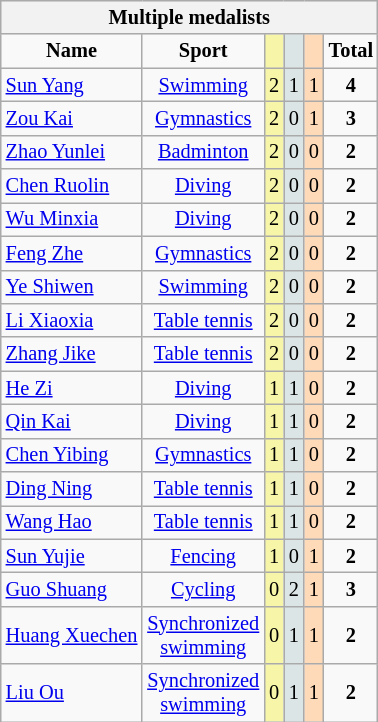<table class="wikitable" style="font-size:85%">
<tr style="background:#efefef;">
<th colspan=7>Multiple medalists</th>
</tr>
<tr align=center>
<td><strong>Name</strong></td>
<td><strong>Sport</strong></td>
<td bgcolor=#F7F6A8></td>
<td bgcolor=#DCE5E5></td>
<td bgcolor=#FFDAB9></td>
<td><strong>Total</strong></td>
</tr>
<tr align=center>
<td align=left><a href='#'>Sun Yang</a></td>
<td><a href='#'>Swimming</a></td>
<td style="background:#F7F6A8;">2</td>
<td style="background:#DCE5E5;">1</td>
<td style="background:#FFDAB9;">1</td>
<td><strong>4</strong></td>
</tr>
<tr align=center>
<td align=left><a href='#'>Zou Kai</a></td>
<td><a href='#'>Gymnastics</a></td>
<td style="background:#F7F6A8;">2</td>
<td style="background:#DCE5E5;">0</td>
<td style="background:#FFDAB9;">1</td>
<td><strong>3</strong></td>
</tr>
<tr align=center>
<td align=left><a href='#'>Zhao Yunlei</a></td>
<td><a href='#'>Badminton</a></td>
<td style="background:#F7F6A8;">2</td>
<td style="background:#DCE5E5;">0</td>
<td style="background:#FFDAB9;">0</td>
<td><strong>2</strong></td>
</tr>
<tr align=center>
<td align=left><a href='#'>Chen Ruolin</a></td>
<td><a href='#'>Diving</a></td>
<td style="background:#F7F6A8;">2</td>
<td style="background:#DCE5E5;">0</td>
<td style="background:#FFDAB9;">0</td>
<td><strong>2</strong></td>
</tr>
<tr align=center>
<td align=left><a href='#'>Wu Minxia</a></td>
<td><a href='#'>Diving</a></td>
<td style="background:#F7F6A8;">2</td>
<td style="background:#DCE5E5;">0</td>
<td style="background:#FFDAB9;">0</td>
<td><strong>2</strong></td>
</tr>
<tr align=center>
<td align=left><a href='#'>Feng Zhe</a></td>
<td><a href='#'>Gymnastics</a></td>
<td style="background:#F7F6A8;">2</td>
<td style="background:#DCE5E5;">0</td>
<td style="background:#FFDAB9;">0</td>
<td><strong>2</strong></td>
</tr>
<tr align=center>
<td align=left><a href='#'>Ye Shiwen</a></td>
<td><a href='#'>Swimming</a></td>
<td style="background:#F7F6A8;">2</td>
<td style="background:#DCE5E5;">0</td>
<td style="background:#FFDAB9;">0</td>
<td><strong>2</strong></td>
</tr>
<tr align=center>
<td align=left><a href='#'>Li Xiaoxia</a></td>
<td><a href='#'>Table tennis</a></td>
<td style="background:#F7F6A8;">2</td>
<td style="background:#DCE5E5;">0</td>
<td style="background:#FFDAB9;">0</td>
<td><strong>2</strong></td>
</tr>
<tr align=center>
<td align=left><a href='#'>Zhang Jike</a></td>
<td><a href='#'>Table tennis</a></td>
<td style="background:#F7F6A8;">2</td>
<td style="background:#DCE5E5;">0</td>
<td style="background:#FFDAB9;">0</td>
<td><strong>2</strong></td>
</tr>
<tr align=center>
<td align=left><a href='#'>He Zi</a></td>
<td><a href='#'>Diving</a></td>
<td style="background:#F7F6A8;">1</td>
<td style="background:#DCE5E5;">1</td>
<td style="background:#FFDAB9;">0</td>
<td><strong>2</strong></td>
</tr>
<tr align=center>
<td align=left><a href='#'>Qin Kai</a></td>
<td><a href='#'>Diving</a></td>
<td style="background:#F7F6A8;">1</td>
<td style="background:#DCE5E5;">1</td>
<td style="background:#FFDAB9;">0</td>
<td><strong>2</strong></td>
</tr>
<tr align=center>
<td align=left><a href='#'>Chen Yibing</a></td>
<td><a href='#'>Gymnastics</a></td>
<td style="background:#F7F6A8;">1</td>
<td style="background:#DCE5E5;">1</td>
<td style="background:#FFDAB9;">0</td>
<td><strong>2</strong></td>
</tr>
<tr align=center>
<td align=left><a href='#'>Ding Ning</a></td>
<td><a href='#'>Table tennis</a></td>
<td style="background:#F7F6A8;">1</td>
<td style="background:#DCE5E5;">1</td>
<td style="background:#FFDAB9;">0</td>
<td><strong>2</strong></td>
</tr>
<tr align=center>
<td align=left><a href='#'>Wang Hao</a></td>
<td><a href='#'>Table tennis</a></td>
<td style="background:#F7F6A8;">1</td>
<td style="background:#DCE5E5;">1</td>
<td style="background:#FFDAB9;">0</td>
<td><strong>2</strong></td>
</tr>
<tr align=center>
<td align=left><a href='#'>Sun Yujie</a></td>
<td><a href='#'>Fencing</a></td>
<td style="background:#F7F6A8;">1</td>
<td style="background:#DCE5E5;">0</td>
<td style="background:#FFDAB9;">1</td>
<td><strong>2</strong></td>
</tr>
<tr align=center>
<td align=left><a href='#'>Guo Shuang</a></td>
<td><a href='#'>Cycling</a></td>
<td style="background:#F7F6A8;">0</td>
<td style="background:#DCE5E5;">2</td>
<td style="background:#FFDAB9;">1</td>
<td><strong>3</strong></td>
</tr>
<tr align=center>
<td align=left><a href='#'>Huang Xuechen</a></td>
<td><a href='#'>Synchronized<br>swimming</a></td>
<td style="background:#F7F6A8;">0</td>
<td style="background:#DCE5E5;">1</td>
<td style="background:#FFDAB9;">1</td>
<td><strong>2</strong></td>
</tr>
<tr align=center>
<td align=left><a href='#'>Liu Ou</a></td>
<td><a href='#'>Synchronized<br>swimming</a></td>
<td style="background:#F7F6A8;">0</td>
<td style="background:#DCE5E5;">1</td>
<td style="background:#FFDAB9;">1</td>
<td><strong>2</strong></td>
</tr>
</table>
